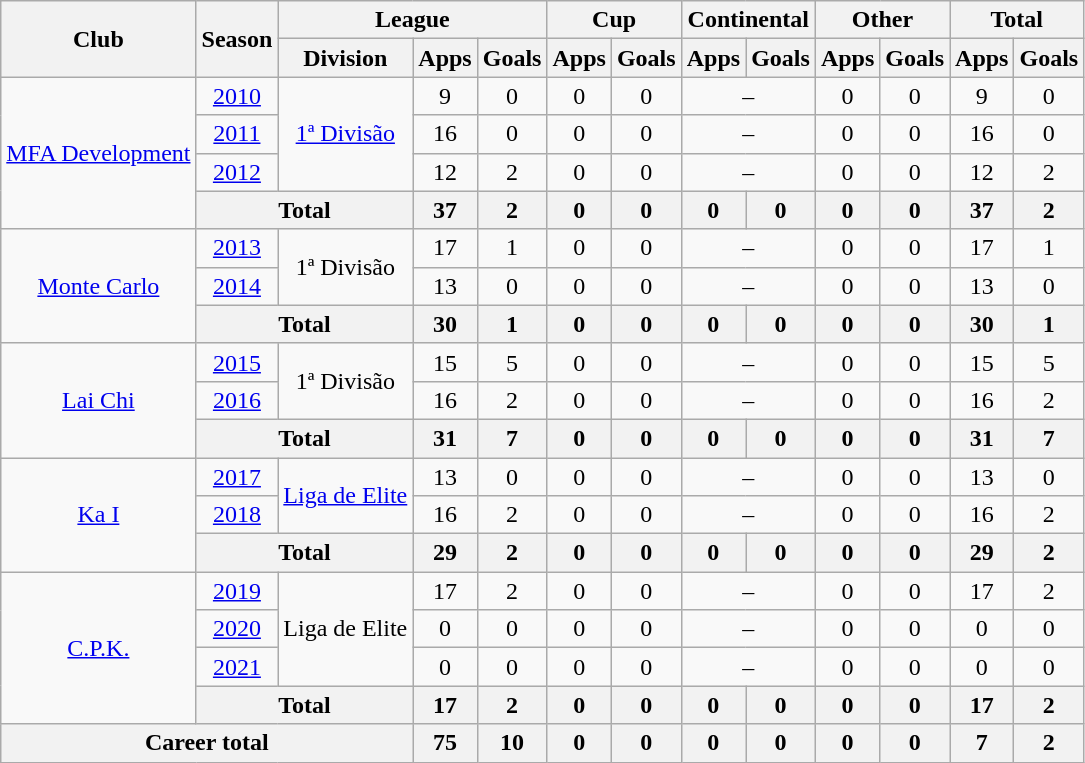<table class="wikitable" style="text-align: center">
<tr>
<th rowspan="2">Club</th>
<th rowspan="2">Season</th>
<th colspan="3">League</th>
<th colspan="2">Cup</th>
<th colspan="2">Continental</th>
<th colspan="2">Other</th>
<th colspan="2">Total</th>
</tr>
<tr>
<th>Division</th>
<th>Apps</th>
<th>Goals</th>
<th>Apps</th>
<th>Goals</th>
<th>Apps</th>
<th>Goals</th>
<th>Apps</th>
<th>Goals</th>
<th>Apps</th>
<th>Goals</th>
</tr>
<tr>
<td rowspan="4"><a href='#'>MFA Development</a></td>
<td><a href='#'>2010</a></td>
<td rowspan="3"><a href='#'>1ª Divisão</a></td>
<td>9</td>
<td>0</td>
<td>0</td>
<td>0</td>
<td colspan="2">–</td>
<td>0</td>
<td>0</td>
<td>9</td>
<td>0</td>
</tr>
<tr>
<td><a href='#'>2011</a></td>
<td>16</td>
<td>0</td>
<td>0</td>
<td>0</td>
<td colspan="2">–</td>
<td>0</td>
<td>0</td>
<td>16</td>
<td>0</td>
</tr>
<tr>
<td><a href='#'>2012</a></td>
<td>12</td>
<td>2</td>
<td>0</td>
<td>0</td>
<td colspan="2">–</td>
<td>0</td>
<td>0</td>
<td>12</td>
<td>2</td>
</tr>
<tr>
<th colspan="2"><strong>Total</strong></th>
<th>37</th>
<th>2</th>
<th>0</th>
<th>0</th>
<th>0</th>
<th>0</th>
<th>0</th>
<th>0</th>
<th>37</th>
<th>2</th>
</tr>
<tr>
<td rowspan="3"><a href='#'>Monte Carlo</a></td>
<td><a href='#'>2013</a></td>
<td rowspan="2">1ª Divisão</td>
<td>17</td>
<td>1</td>
<td>0</td>
<td>0</td>
<td colspan="2">–</td>
<td>0</td>
<td>0</td>
<td>17</td>
<td>1</td>
</tr>
<tr>
<td><a href='#'>2014</a></td>
<td>13</td>
<td>0</td>
<td>0</td>
<td>0</td>
<td colspan="2">–</td>
<td>0</td>
<td>0</td>
<td>13</td>
<td>0</td>
</tr>
<tr>
<th colspan="2"><strong>Total</strong></th>
<th>30</th>
<th>1</th>
<th>0</th>
<th>0</th>
<th>0</th>
<th>0</th>
<th>0</th>
<th>0</th>
<th>30</th>
<th>1</th>
</tr>
<tr>
<td rowspan="3"><a href='#'>Lai Chi</a></td>
<td><a href='#'>2015</a></td>
<td rowspan="2">1ª Divisão</td>
<td>15</td>
<td>5</td>
<td>0</td>
<td>0</td>
<td colspan="2">–</td>
<td>0</td>
<td>0</td>
<td>15</td>
<td>5</td>
</tr>
<tr>
<td><a href='#'>2016</a></td>
<td>16</td>
<td>2</td>
<td>0</td>
<td>0</td>
<td colspan="2">–</td>
<td>0</td>
<td>0</td>
<td>16</td>
<td>2</td>
</tr>
<tr>
<th colspan="2"><strong>Total</strong></th>
<th>31</th>
<th>7</th>
<th>0</th>
<th>0</th>
<th>0</th>
<th>0</th>
<th>0</th>
<th>0</th>
<th>31</th>
<th>7</th>
</tr>
<tr>
<td rowspan="3"><a href='#'>Ka I</a></td>
<td><a href='#'>2017</a></td>
<td rowspan="2"><a href='#'>Liga de Elite</a></td>
<td>13</td>
<td>0</td>
<td>0</td>
<td>0</td>
<td colspan="2">–</td>
<td>0</td>
<td>0</td>
<td>13</td>
<td>0</td>
</tr>
<tr>
<td><a href='#'>2018</a></td>
<td>16</td>
<td>2</td>
<td>0</td>
<td>0</td>
<td colspan="2">–</td>
<td>0</td>
<td>0</td>
<td>16</td>
<td>2</td>
</tr>
<tr>
<th colspan="2"><strong>Total</strong></th>
<th>29</th>
<th>2</th>
<th>0</th>
<th>0</th>
<th>0</th>
<th>0</th>
<th>0</th>
<th>0</th>
<th>29</th>
<th>2</th>
</tr>
<tr>
<td rowspan="4"><a href='#'>C.P.K.</a></td>
<td><a href='#'>2019</a></td>
<td rowspan="3">Liga de Elite</td>
<td>17</td>
<td>2</td>
<td>0</td>
<td>0</td>
<td colspan="2">–</td>
<td>0</td>
<td>0</td>
<td>17</td>
<td>2</td>
</tr>
<tr>
<td><a href='#'>2020</a></td>
<td>0</td>
<td>0</td>
<td>0</td>
<td>0</td>
<td colspan="2">–</td>
<td>0</td>
<td>0</td>
<td>0</td>
<td>0</td>
</tr>
<tr>
<td><a href='#'>2021</a></td>
<td>0</td>
<td>0</td>
<td>0</td>
<td>0</td>
<td colspan="2">–</td>
<td>0</td>
<td>0</td>
<td>0</td>
<td>0</td>
</tr>
<tr>
<th colspan="2"><strong>Total</strong></th>
<th>17</th>
<th>2</th>
<th>0</th>
<th>0</th>
<th>0</th>
<th>0</th>
<th>0</th>
<th>0</th>
<th>17</th>
<th>2</th>
</tr>
<tr>
<th colspan="3"><strong>Career total</strong></th>
<th>75</th>
<th>10</th>
<th>0</th>
<th>0</th>
<th>0</th>
<th>0</th>
<th>0</th>
<th>0</th>
<th>7</th>
<th>2</th>
</tr>
</table>
